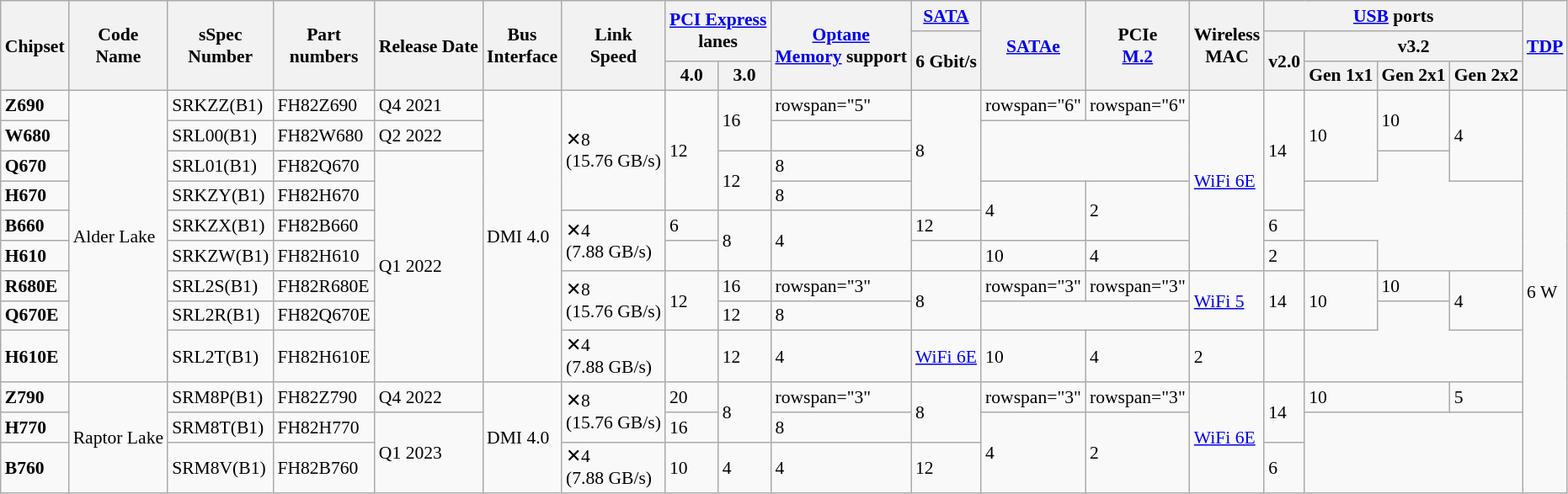<table class="wikitable" style="font-size: 90%;">
<tr>
<th rowspan="3">Chipset</th>
<th rowspan="3">Code<br>Name</th>
<th rowspan="3">sSpec<br>Number</th>
<th rowspan="3">Part<br>numbers</th>
<th rowspan="3">Release Date</th>
<th rowspan="3">Bus<br>Interface</th>
<th rowspan="3">Link<br>Speed</th>
<th rowspan="2" colspan="2"><a href='#'>PCI Express</a><br>lanes</th>
<th rowspan="3"><a href='#'>Optane<br>Memory</a> support</th>
<th><a href='#'>SATA</a></th>
<th rowspan="3"><a href='#'>SATAe</a></th>
<th rowspan="3">PCIe<br><a href='#'>M.2</a></th>
<th rowspan="3">Wireless<br>MAC</th>
<th colspan="4"><a href='#'>USB</a> ports</th>
<th rowspan="3"><a href='#'>TDP</a></th>
</tr>
<tr>
<th rowspan="2">6 Gbit/s</th>
<th rowspan="2">v2.0</th>
<th colspan="3">v3.2</th>
</tr>
<tr>
<th>4.0</th>
<th>3.0</th>
<th>Gen 1x1</th>
<th>Gen 2x1</th>
<th>Gen 2x2</th>
</tr>
<tr>
<td><strong>Z690</strong></td>
<td rowspan="9">Alder Lake</td>
<td>SRKZZ(B1)</td>
<td>FH82Z690</td>
<td>Q4 2021</td>
<td rowspan="9">DMI 4.0</td>
<td rowspan="4">✕8<br>(15.76 GB/s)</td>
<td rowspan="4">12</td>
<td rowspan="2">16</td>
<td>rowspan="5" </td>
<td rowspan="4">8</td>
<td>rowspan="6"</td>
<td>rowspan="6" </td>
<td rowspan="6"><a href='#'>WiFi 6E</a></td>
<td rowspan="4">14</td>
<td rowspan="3">10</td>
<td rowspan="2">10</td>
<td rowspan="3">4</td>
<td rowspan="12">6 W</td>
</tr>
<tr>
<td><strong>W680</strong></td>
<td>SRL00(B1)</td>
<td>FH82W680</td>
<td>Q2 2022</td>
</tr>
<tr>
<td><strong>Q670</strong></td>
<td>SRL01(B1)</td>
<td>FH82Q670</td>
<td rowspan="7">Q1 2022</td>
<td rowspan="2">12</td>
<td>8</td>
</tr>
<tr>
<td><strong>H670</strong></td>
<td>SRKZY(B1)</td>
<td>FH82H670</td>
<td>8 </td>
<td rowspan="2">4 </td>
<td rowspan="2">2 </td>
</tr>
<tr>
<td><strong>B660</strong></td>
<td>SRKZX(B1)</td>
<td>FH82B660</td>
<td rowspan="2">✕4<br>(7.88 GB/s)</td>
<td>6</td>
<td rowspan="2">8</td>
<td rowspan="2">4</td>
<td>12</td>
<td>6</td>
</tr>
<tr>
<td><strong>H610</strong></td>
<td>SRKZW(B1)</td>
<td>FH82H610</td>
<td></td>
<td></td>
<td>10</td>
<td>4</td>
<td>2</td>
<td></td>
</tr>
<tr>
<td><strong>R680E</strong></td>
<td>SRL2S(B1)</td>
<td>FH82R680E</td>
<td rowspan="2">✕8<br>(15.76 GB/s)</td>
<td rowspan="2">12</td>
<td>16</td>
<td>rowspan="3" </td>
<td rowspan="2">8</td>
<td>rowspan="3" </td>
<td>rowspan="3" </td>
<td rowspan="2"><a href='#'>WiFi 5</a></td>
<td rowspan="2">14</td>
<td rowspan="2">10</td>
<td>10</td>
<td rowspan="2">4</td>
</tr>
<tr>
<td><strong>Q670E</strong></td>
<td>SRL2R(B1)</td>
<td>FH82Q670E</td>
<td>12</td>
<td>8</td>
</tr>
<tr>
<td><strong>H610E</strong></td>
<td>SRL2T(B1)</td>
<td>FH82H610E</td>
<td>✕4<br>(7.88 GB/s)</td>
<td></td>
<td>12</td>
<td>4</td>
<td><a href='#'>WiFi 6E</a></td>
<td>10</td>
<td>4</td>
<td>2</td>
<td></td>
</tr>
<tr>
<td><strong>Z790</strong></td>
<td rowspan="3">Raptor Lake</td>
<td>SRM8P(B1)</td>
<td>FH82Z790</td>
<td>Q4 2022</td>
<td rowspan="3">DMI 4.0</td>
<td rowspan="2">✕8<br>(15.76 GB/s)</td>
<td>20</td>
<td rowspan="2">8</td>
<td>rowspan="3" </td>
<td rowspan="2">8</td>
<td>rowspan="3" </td>
<td>rowspan="3" </td>
<td rowspan="3"><a href='#'>WiFi 6E</a></td>
<td rowspan="2">14</td>
<td colspan="2">10</td>
<td>5</td>
</tr>
<tr>
<td><strong>H770</strong></td>
<td>SRM8T(B1)</td>
<td>FH82H770</td>
<td rowspan="2">Q1 2023</td>
<td>16</td>
<td>8</td>
<td rowspan="2">4</td>
<td rowspan="2">2</td>
</tr>
<tr>
<td><strong>B760</strong></td>
<td>SRM8V(B1)</td>
<td>FH82B760</td>
<td>✕4<br>(7.88 GB/s)</td>
<td>10</td>
<td>4</td>
<td>4</td>
<td>12</td>
<td>6</td>
</tr>
</table>
